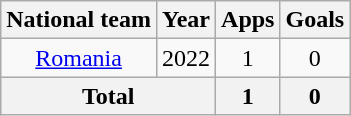<table class="wikitable" style="text-align: center;">
<tr>
<th>National team</th>
<th>Year</th>
<th>Apps</th>
<th>Goals</th>
</tr>
<tr>
<td rowspan="1"><a href='#'>Romania</a></td>
<td>2022</td>
<td>1</td>
<td>0</td>
</tr>
<tr>
<th colspan="2">Total</th>
<th>1</th>
<th>0</th>
</tr>
</table>
